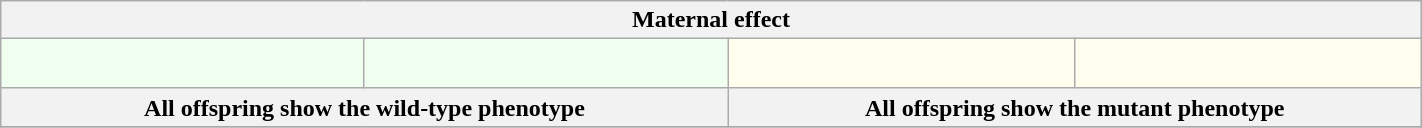<table class="wikitable" border="1" style="width: 75%; margin: 1em auto 1em auto; background: white;">
<tr>
<th colspan="4">Maternal effect</th>
</tr>
<tr>
<td style="padding: 1em; background-color: honeydew"></td>
<td style="padding: 1em; background-color: honeydew"></td>
<td style="padding: 1em; background-color: ivory"></td>
<td style="padding: 1em; background-color: ivory"></td>
</tr>
<tr>
<th colspan="2">All offspring show the wild-type phenotype</th>
<th colspan="2">All offspring show the mutant phenotype</th>
</tr>
<tr>
</tr>
</table>
